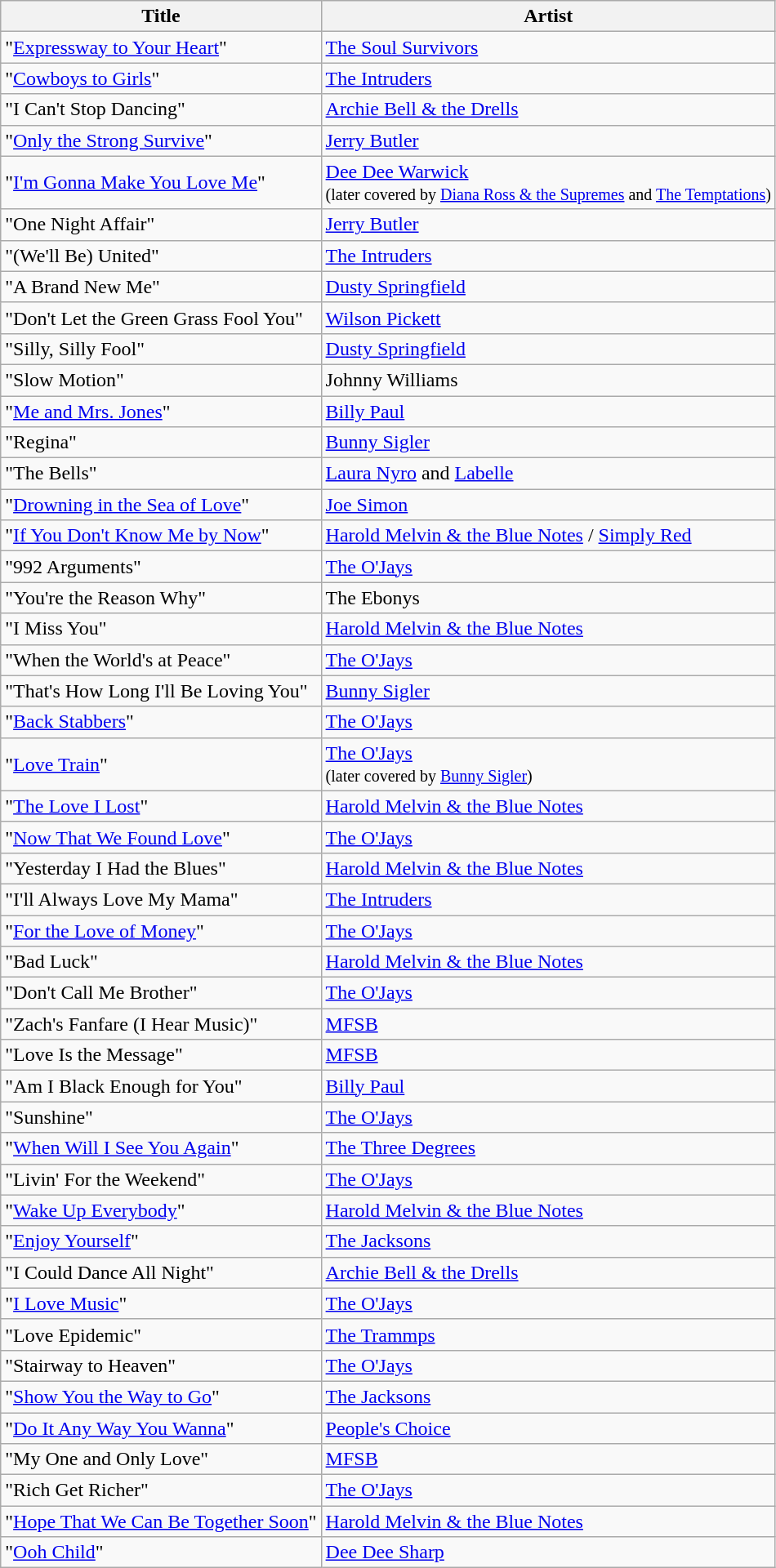<table class="wikitable sortable">
<tr>
<th>Title</th>
<th>Artist</th>
</tr>
<tr>
<td>"<a href='#'>Expressway to Your Heart</a>"</td>
<td><a href='#'>The Soul Survivors</a></td>
</tr>
<tr>
<td>"<a href='#'>Cowboys to Girls</a>"</td>
<td><a href='#'>The Intruders</a></td>
</tr>
<tr>
<td>"I Can't Stop Dancing"</td>
<td><a href='#'>Archie Bell & the Drells</a></td>
</tr>
<tr>
<td>"<a href='#'>Only the Strong Survive</a>"</td>
<td><a href='#'>Jerry Butler</a></td>
</tr>
<tr>
<td>"<a href='#'>I'm Gonna Make You Love Me</a>"</td>
<td><a href='#'>Dee Dee Warwick</a> <br><small>(later covered by <a href='#'>Diana Ross & the Supremes</a> and <a href='#'>The Temptations</a>)</small></td>
</tr>
<tr>
<td>"One Night Affair"</td>
<td><a href='#'>Jerry Butler</a></td>
</tr>
<tr>
<td>"(We'll Be) United"</td>
<td><a href='#'>The Intruders</a></td>
</tr>
<tr>
<td>"A Brand New Me"</td>
<td><a href='#'>Dusty Springfield</a></td>
</tr>
<tr>
<td>"Don't Let the Green Grass Fool You"</td>
<td><a href='#'>Wilson Pickett</a></td>
</tr>
<tr>
<td>"Silly, Silly Fool"</td>
<td><a href='#'>Dusty Springfield</a></td>
</tr>
<tr>
<td>"Slow Motion"</td>
<td>Johnny Williams</td>
</tr>
<tr>
<td>"<a href='#'>Me and Mrs. Jones</a>"</td>
<td><a href='#'>Billy Paul</a></td>
</tr>
<tr>
<td>"Regina"</td>
<td><a href='#'>Bunny Sigler</a></td>
</tr>
<tr>
<td>"The Bells"</td>
<td><a href='#'>Laura Nyro</a> and <a href='#'>Labelle</a></td>
</tr>
<tr>
<td>"<a href='#'>Drowning in the Sea of Love</a>"</td>
<td><a href='#'>Joe Simon</a></td>
</tr>
<tr>
<td>"<a href='#'>If You Don't Know Me by Now</a>"</td>
<td><a href='#'>Harold Melvin & the Blue Notes</a> / <a href='#'>Simply Red</a></td>
</tr>
<tr>
<td>"992 Arguments"</td>
<td><a href='#'>The O'Jays</a></td>
</tr>
<tr>
<td>"You're the Reason Why"</td>
<td>The Ebonys</td>
</tr>
<tr>
<td>"I Miss You"</td>
<td><a href='#'>Harold Melvin & the Blue Notes</a></td>
</tr>
<tr>
<td>"When the World's at Peace"</td>
<td><a href='#'>The O'Jays</a></td>
</tr>
<tr>
<td>"That's How Long I'll Be Loving You"</td>
<td><a href='#'>Bunny Sigler</a></td>
</tr>
<tr>
<td>"<a href='#'>Back Stabbers</a>"</td>
<td><a href='#'>The O'Jays</a></td>
</tr>
<tr>
<td>"<a href='#'>Love Train</a>"</td>
<td><a href='#'>The O'Jays</a><br><small>(later covered by <a href='#'>Bunny Sigler</a>)</small></td>
</tr>
<tr>
<td>"<a href='#'>The Love I Lost</a>"</td>
<td><a href='#'>Harold Melvin & the Blue Notes</a></td>
</tr>
<tr>
<td>"<a href='#'>Now That We Found Love</a>"</td>
<td><a href='#'>The O'Jays</a></td>
</tr>
<tr>
<td>"Yesterday I Had the Blues"</td>
<td><a href='#'>Harold Melvin & the Blue Notes</a></td>
</tr>
<tr>
<td>"I'll Always Love My Mama"</td>
<td><a href='#'>The Intruders</a></td>
</tr>
<tr>
<td>"<a href='#'>For the Love of Money</a>"</td>
<td><a href='#'>The O'Jays</a></td>
</tr>
<tr>
<td>"Bad Luck"</td>
<td><a href='#'>Harold Melvin & the Blue Notes</a></td>
</tr>
<tr>
<td>"Don't Call Me Brother"</td>
<td><a href='#'>The O'Jays</a></td>
</tr>
<tr>
<td>"Zach's Fanfare (I Hear Music)"</td>
<td><a href='#'>MFSB</a></td>
</tr>
<tr>
<td>"Love Is the Message"</td>
<td><a href='#'>MFSB</a></td>
</tr>
<tr>
<td>"Am I Black Enough for You"</td>
<td><a href='#'>Billy Paul</a></td>
</tr>
<tr>
<td>"Sunshine"</td>
<td><a href='#'>The O'Jays</a></td>
</tr>
<tr>
<td>"<a href='#'>When Will I See You Again</a>"</td>
<td><a href='#'>The Three Degrees</a></td>
</tr>
<tr>
<td>"Livin' For the Weekend"</td>
<td><a href='#'>The O'Jays</a></td>
</tr>
<tr>
<td>"<a href='#'>Wake Up Everybody</a>"</td>
<td><a href='#'>Harold Melvin & the Blue Notes</a></td>
</tr>
<tr>
<td>"<a href='#'>Enjoy Yourself</a>"</td>
<td><a href='#'>The Jacksons</a></td>
</tr>
<tr>
<td>"I Could Dance All Night"</td>
<td><a href='#'>Archie Bell & the Drells</a></td>
</tr>
<tr>
<td>"<a href='#'>I Love Music</a>"</td>
<td><a href='#'>The O'Jays</a></td>
</tr>
<tr>
<td>"Love Epidemic"</td>
<td><a href='#'>The Trammps</a></td>
</tr>
<tr>
<td>"Stairway to Heaven"</td>
<td><a href='#'>The O'Jays</a></td>
</tr>
<tr>
<td>"<a href='#'>Show You the Way to Go</a>"</td>
<td><a href='#'>The Jacksons</a></td>
</tr>
<tr>
<td>"<a href='#'>Do It Any Way You Wanna</a>"</td>
<td><a href='#'>People's Choice</a></td>
</tr>
<tr>
<td>"My One and Only Love"</td>
<td><a href='#'>MFSB</a></td>
</tr>
<tr>
<td>"Rich Get Richer"</td>
<td><a href='#'>The O'Jays</a></td>
</tr>
<tr>
<td>"<a href='#'>Hope That We Can Be Together Soon</a>"</td>
<td><a href='#'>Harold Melvin & the Blue Notes</a></td>
</tr>
<tr>
<td>"<a href='#'>Ooh Child</a>"</td>
<td><a href='#'>Dee Dee Sharp</a></td>
</tr>
</table>
